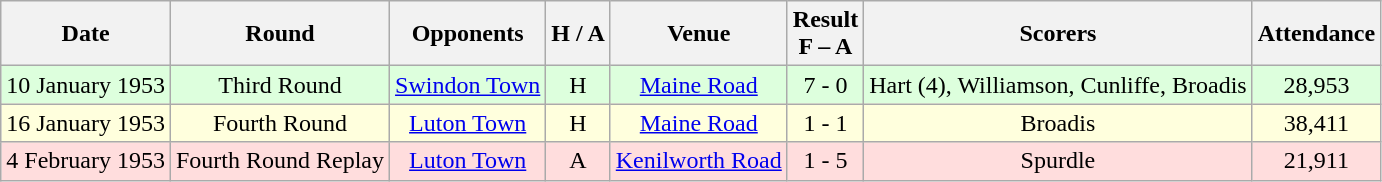<table class="wikitable" style="text-align:center">
<tr>
<th>Date</th>
<th>Round</th>
<th>Opponents</th>
<th>H / A</th>
<th>Venue</th>
<th>Result<br>F – A</th>
<th>Scorers</th>
<th>Attendance</th>
</tr>
<tr bgcolor="#ddffdd">
<td>10 January 1953</td>
<td>Third Round</td>
<td><a href='#'>Swindon Town</a></td>
<td>H</td>
<td><a href='#'>Maine Road</a></td>
<td>7 - 0</td>
<td>Hart (4), Williamson, Cunliffe, Broadis</td>
<td>28,953</td>
</tr>
<tr bgcolor="#ffffdd">
<td>16 January 1953</td>
<td>Fourth Round</td>
<td><a href='#'>Luton Town</a></td>
<td>H</td>
<td><a href='#'>Maine Road</a></td>
<td>1 - 1</td>
<td>Broadis</td>
<td>38,411</td>
</tr>
<tr bgcolor="#ffdddd">
<td>4 February 1953</td>
<td>Fourth Round Replay</td>
<td><a href='#'>Luton Town</a></td>
<td>A</td>
<td><a href='#'>Kenilworth Road</a></td>
<td>1 - 5</td>
<td>Spurdle</td>
<td>21,911</td>
</tr>
</table>
